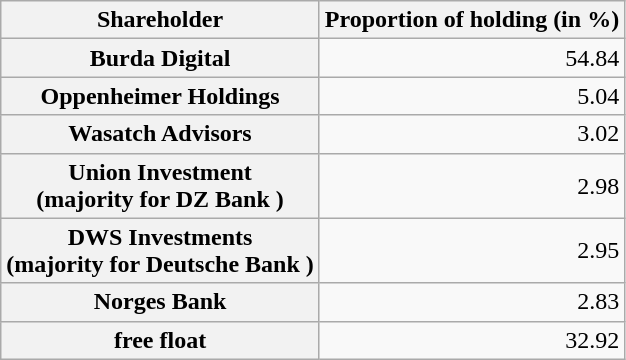<table class="wikitable" style="text-align:right;">
<tr>
<th scope="col">Shareholder</th>
<th scope="col">Proportion of holding (in %)</th>
</tr>
<tr>
<th scope="row">Burda Digital</th>
<td>54.84</td>
</tr>
<tr>
<th scope="row">Oppenheimer Holdings</th>
<td>5.04</td>
</tr>
<tr>
<th scope="row">Wasatch Advisors</th>
<td>3.02</td>
</tr>
<tr>
<th scope="row">Union Investment<br>(majority for DZ Bank )</th>
<td>2.98</td>
</tr>
<tr>
<th scope="row">DWS Investments<br>(majority for Deutsche Bank )</th>
<td>2.95</td>
</tr>
<tr>
<th scope="row">Norges Bank</th>
<td>2.83</td>
</tr>
<tr>
<th scope="row">free float</th>
<td>32.92</td>
</tr>
</table>
